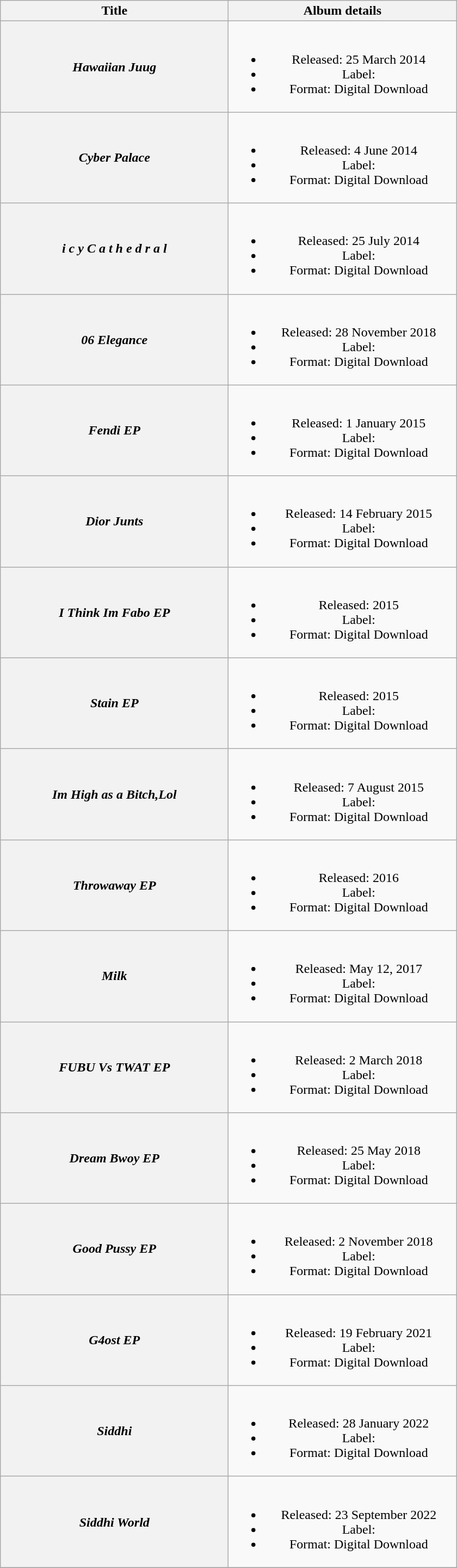<table class="wikitable plainrowheaders" style="text-align:center;">
<tr>
<th scope="col" style="width:17em;">Title</th>
<th scope="col" style="width:17em;">Album details</th>
</tr>
<tr>
<th scope="row"><em>Hawaiian Juug</em></th>
<td><br><ul><li>Released: 25 March 2014</li><li>Label:</li><li>Format: Digital Download</li></ul></td>
</tr>
<tr>
<th scope="row"><em>Cyber Palace</em></th>
<td><br><ul><li>Released: 4 June 2014</li><li>Label:</li><li>Format: Digital Download</li></ul></td>
</tr>
<tr>
<th scope="row"><em>i c y C a t h e d r a l</em></th>
<td><br><ul><li>Released: 25 July 2014</li><li>Label:</li><li>Format: Digital Download</li></ul></td>
</tr>
<tr>
<th scope="row"><em>06 Elegance</em></th>
<td><br><ul><li>Released: 28 November 2018</li><li>Label:</li><li>Format: Digital Download</li></ul></td>
</tr>
<tr>
<th scope="row"><em>Fendi EP</em></th>
<td><br><ul><li>Released: 1 January 2015</li><li>Label:</li><li>Format: Digital Download</li></ul></td>
</tr>
<tr>
<th scope="row"><em>Dior Junts</em></th>
<td><br><ul><li>Released: 14 February 2015</li><li>Label:</li><li>Format: Digital Download</li></ul></td>
</tr>
<tr>
<th scope="row"><em> I Think Im Fabo EP</em></th>
<td><br><ul><li>Released: 2015</li><li>Label:</li><li>Format: Digital Download</li></ul></td>
</tr>
<tr>
<th scope="row"><em>Stain EP</em></th>
<td><br><ul><li>Released: 2015</li><li>Label:</li><li>Format: Digital Download</li></ul></td>
</tr>
<tr>
<th scope="row"><em>Im High as a Bitch,Lol</em></th>
<td><br><ul><li>Released: 7 August 2015</li><li>Label:</li><li>Format: Digital Download</li></ul></td>
</tr>
<tr>
<th scope="row"><em>Throwaway EP</em></th>
<td><br><ul><li>Released: 2016</li><li>Label:</li><li>Format: Digital Download</li></ul></td>
</tr>
<tr>
<th scope="row"><em>Milk</em></th>
<td><br><ul><li>Released: May 12, 2017</li><li>Label:</li><li>Format: Digital Download</li></ul></td>
</tr>
<tr>
<th scope="row"><em>FUBU Vs TWAT EP</em></th>
<td><br><ul><li>Released: 2 March 2018</li><li>Label:</li><li>Format: Digital Download</li></ul></td>
</tr>
<tr>
<th scope="row"><em>Dream Bwoy EP</em></th>
<td><br><ul><li>Released: 25 May 2018</li><li>Label:</li><li>Format: Digital Download</li></ul></td>
</tr>
<tr>
<th scope="row"><em>Good Pussy EP</em></th>
<td><br><ul><li>Released: 2 November 2018</li><li>Label:</li><li>Format: Digital Download</li></ul></td>
</tr>
<tr>
<th scope="row"><em>G4ost EP</em></th>
<td><br><ul><li>Released: 19 February 2021</li><li>Label:</li><li>Format: Digital Download</li></ul></td>
</tr>
<tr>
<th scope="row"><em>Siddhi</em></th>
<td><br><ul><li>Released: 28 January 2022</li><li>Label:</li><li>Format: Digital Download</li></ul></td>
</tr>
<tr>
<th scope="row"><em>Siddhi World</em></th>
<td><br><ul><li>Released: 23 September 2022</li><li>Label:</li><li>Format: Digital Download</li></ul></td>
</tr>
<tr>
</tr>
</table>
